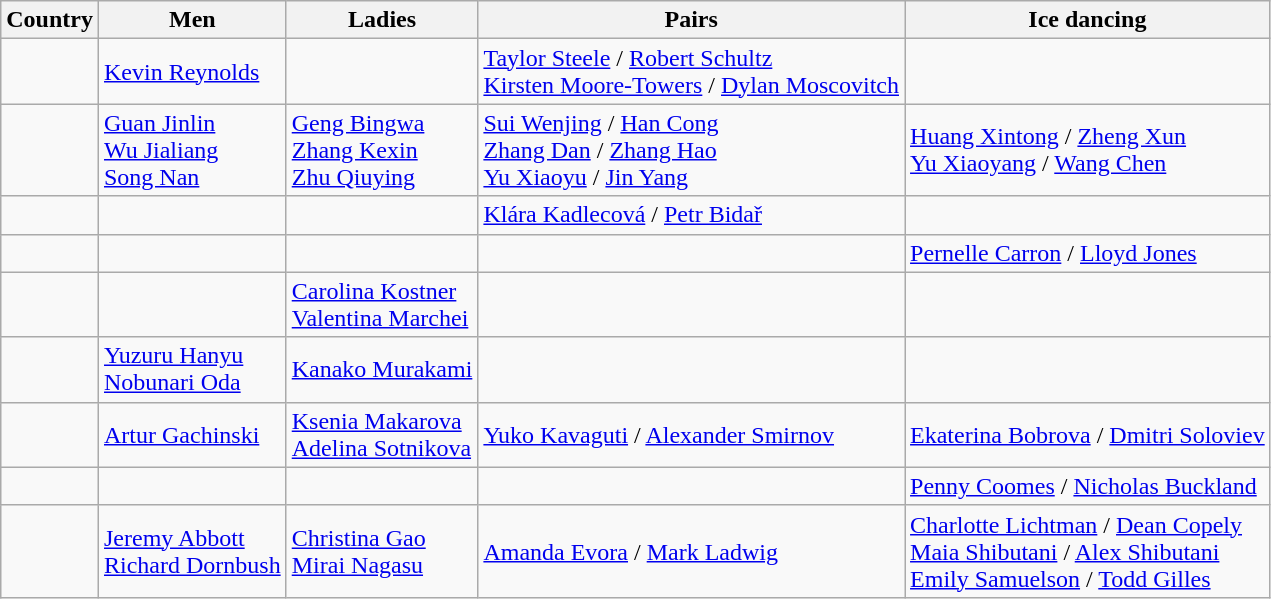<table class="wikitable">
<tr>
<th>Country</th>
<th>Men</th>
<th>Ladies</th>
<th>Pairs</th>
<th>Ice dancing</th>
</tr>
<tr>
<td></td>
<td><a href='#'>Kevin Reynolds</a></td>
<td></td>
<td><a href='#'>Taylor Steele</a> / <a href='#'>Robert Schultz</a> <br> <a href='#'>Kirsten Moore-Towers</a> / <a href='#'>Dylan Moscovitch</a></td>
<td></td>
</tr>
<tr>
<td></td>
<td><a href='#'>Guan Jinlin</a> <br> <a href='#'>Wu Jialiang</a> <br> <a href='#'>Song Nan</a></td>
<td><a href='#'>Geng Bingwa</a> <br> <a href='#'>Zhang Kexin</a> <br> <a href='#'>Zhu Qiuying</a></td>
<td><a href='#'>Sui Wenjing</a> / <a href='#'>Han Cong</a> <br> <a href='#'>Zhang Dan</a> / <a href='#'>Zhang Hao</a> <br> <a href='#'>Yu Xiaoyu</a> / <a href='#'>Jin Yang</a></td>
<td><a href='#'>Huang Xintong</a> / <a href='#'>Zheng Xun</a> <br> <a href='#'>Yu Xiaoyang</a> / <a href='#'>Wang Chen</a></td>
</tr>
<tr>
<td></td>
<td></td>
<td></td>
<td><a href='#'>Klára Kadlecová</a> / <a href='#'>Petr Bidař</a></td>
<td></td>
</tr>
<tr>
<td></td>
<td></td>
<td></td>
<td></td>
<td><a href='#'>Pernelle Carron</a> / <a href='#'>Lloyd Jones</a></td>
</tr>
<tr>
<td></td>
<td></td>
<td><a href='#'>Carolina Kostner</a> <br> <a href='#'>Valentina Marchei</a></td>
<td></td>
<td></td>
</tr>
<tr>
<td></td>
<td><a href='#'>Yuzuru Hanyu</a> <br> <a href='#'>Nobunari Oda</a></td>
<td><a href='#'>Kanako Murakami</a></td>
<td></td>
<td></td>
</tr>
<tr>
<td></td>
<td><a href='#'>Artur Gachinski</a></td>
<td><a href='#'>Ksenia Makarova</a> <br> <a href='#'>Adelina Sotnikova</a></td>
<td><a href='#'>Yuko Kavaguti</a> / <a href='#'>Alexander Smirnov</a></td>
<td><a href='#'>Ekaterina Bobrova</a> / <a href='#'>Dmitri Soloviev</a></td>
</tr>
<tr>
<td></td>
<td></td>
<td></td>
<td></td>
<td><a href='#'>Penny Coomes</a> / <a href='#'>Nicholas Buckland</a></td>
</tr>
<tr>
<td></td>
<td><a href='#'>Jeremy Abbott</a> <br> <a href='#'>Richard Dornbush</a></td>
<td><a href='#'>Christina Gao</a> <br> <a href='#'>Mirai Nagasu</a></td>
<td><a href='#'>Amanda Evora</a> / <a href='#'>Mark Ladwig</a></td>
<td><a href='#'>Charlotte Lichtman</a> / <a href='#'>Dean Copely</a> <br> <a href='#'>Maia Shibutani</a> / <a href='#'>Alex Shibutani</a> <br><a href='#'>Emily Samuelson</a> / <a href='#'>Todd Gilles</a></td>
</tr>
</table>
